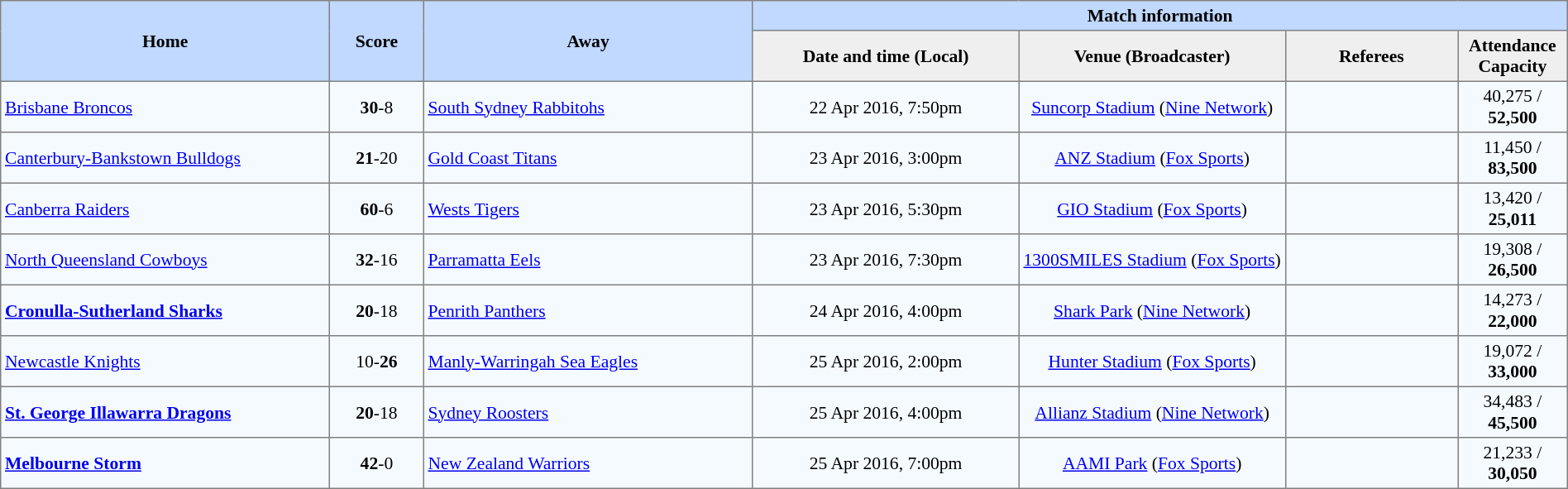<table border="1" cellpadding="3" cellspacing="0" style="border-collapse:collapse; font-size:90%; width:100%;">
<tr style="background:#c1d8ff;">
<th rowspan="2" style="width:21%;">Home</th>
<th rowspan="2" style="width:6%;">Score</th>
<th rowspan="2" style="width:21%;">Away</th>
<th colspan=6>Match information</th>
</tr>
<tr style="background:#efefef;">
<th width=17%>Date and time (Local)</th>
<th width="17%">Venue (Broadcaster)</th>
<th width=11%>Referees</th>
<th width=7%>Attendance <strong>Capacity</strong></th>
</tr>
<tr style="text-align:center; background:#f5faff;">
<td align="left"> <a href='#'>Brisbane Broncos</a></td>
<td><strong>30</strong>-8</td>
<td align="left"> <a href='#'>South Sydney Rabbitohs</a></td>
<td>22 Apr 2016, 7:50pm</td>
<td><a href='#'>Suncorp Stadium</a>  (<a href='#'>Nine Network</a>)</td>
<td></td>
<td>40,275 / <strong>52,500</strong></td>
</tr>
<tr style="text-align:center; background:#f5faff;">
<td align="left"> <a href='#'>Canterbury-Bankstown Bulldogs</a></td>
<td><strong>21</strong>-20</td>
<td align="left"> <a href='#'>Gold Coast Titans</a></td>
<td>23 Apr 2016, 3:00pm</td>
<td><a href='#'>ANZ Stadium</a>  (<a href='#'>Fox Sports</a>)</td>
<td></td>
<td>11,450 / <strong>83,500</strong></td>
</tr>
<tr style="text-align:center; background:#f5faff;">
<td align="left"> <a href='#'>Canberra Raiders</a></td>
<td><strong>60</strong>-6</td>
<td align="left"> <a href='#'>Wests Tigers</a></td>
<td>23 Apr 2016, 5:30pm</td>
<td><a href='#'>GIO Stadium</a>  (<a href='#'>Fox Sports</a>)</td>
<td></td>
<td>13,420 / <strong>25,011</strong></td>
</tr>
<tr style="text-align:center; background:#f5faff;">
<td align="left"> <a href='#'>North Queensland Cowboys</a></td>
<td><strong>32</strong>-16</td>
<td align="left"> <a href='#'>Parramatta Eels</a></td>
<td>23 Apr 2016, 7:30pm</td>
<td><a href='#'>1300SMILES Stadium</a>  (<a href='#'>Fox Sports</a>)</td>
<td></td>
<td>19,308 / <strong>26,500</strong></td>
</tr>
<tr style="text-align:center; background:#f5faff;">
<td align="left"> <strong><a href='#'>Cronulla-Sutherland Sharks</a></strong></td>
<td><strong>20</strong>-18</td>
<td align="left"> <a href='#'>Penrith Panthers</a></td>
<td>24 Apr 2016, 4:00pm</td>
<td><a href='#'>Shark Park</a>  (<a href='#'>Nine Network</a>)</td>
<td></td>
<td>14,273 / <strong>22,000</strong></td>
</tr>
<tr style="text-align:center; background:#f5faff;">
<td align="left"> <a href='#'>Newcastle Knights</a></td>
<td>10-<strong>26</strong></td>
<td align="left"> <a href='#'>Manly-Warringah Sea Eagles</a></td>
<td>25 Apr 2016, 2:00pm</td>
<td><a href='#'>Hunter Stadium</a>  (<a href='#'>Fox Sports</a>)</td>
<td></td>
<td>19,072 / <strong>33,000</strong></td>
</tr>
<tr style="text-align:center; background:#f5faff;">
<td align="left"> <strong><a href='#'>St. George Illawarra Dragons</a></strong></td>
<td><strong>20</strong>-18</td>
<td align="left"> <a href='#'>Sydney Roosters</a></td>
<td>25 Apr 2016, 4:00pm</td>
<td><a href='#'>Allianz Stadium</a>  (<a href='#'>Nine Network</a>)</td>
<td></td>
<td>34,483 / <strong>45,500</strong></td>
</tr>
<tr style="text-align:center; background:#f5faff;">
<td align="left"> <strong><a href='#'>Melbourne Storm</a></strong></td>
<td><strong>42</strong>-0</td>
<td align="left"> <a href='#'>New Zealand Warriors</a></td>
<td>25 Apr 2016, 7:00pm</td>
<td><a href='#'>AAMI Park</a>  (<a href='#'>Fox Sports</a>)</td>
<td></td>
<td>21,233 / <strong>30,050</strong></td>
</tr>
</table>
